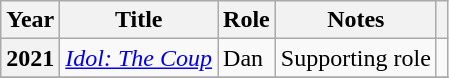<table class="wikitable plainrowheaders">
<tr>
<th scope="col">Year</th>
<th scope="col">Title</th>
<th scope="col">Role</th>
<th scope="col">Notes</th>
<th scope="col" class="unsortable"></th>
</tr>
<tr>
<th scope="row">2021</th>
<td><em><a href='#'>Idol: The Coup</a></em></td>
<td>Dan</td>
<td>Supporting role</td>
<td></td>
</tr>
<tr>
</tr>
</table>
